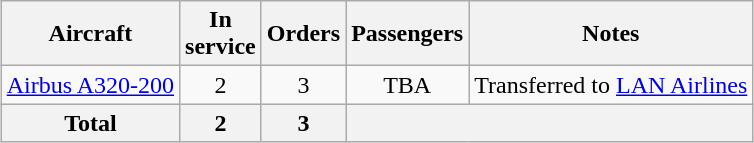<table class="wikitable" style="margin:0.5em auto; text-align:center">
<tr>
<th>Aircraft</th>
<th>In <br> service</th>
<th>Orders</th>
<th>Passengers</th>
<th>Notes</th>
</tr>
<tr>
<td><a href='#'>Airbus A320-200</a></td>
<td>2</td>
<td>3</td>
<td>TBA</td>
<td>Transferred to <a href='#'>LAN Airlines</a></td>
</tr>
<tr>
<th>Total</th>
<th>2</th>
<th>3</th>
<th colspan=2></th>
</tr>
</table>
